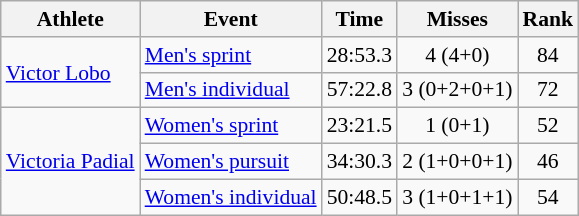<table class="wikitable" style="font-size:90%">
<tr>
<th>Athlete</th>
<th>Event</th>
<th>Time</th>
<th>Misses</th>
<th>Rank</th>
</tr>
<tr align=center>
<td align=left rowspan=2><a href='#'>Victor Lobo</a></td>
<td align=left><a href='#'>Men's sprint</a></td>
<td>28:53.3</td>
<td>4 (4+0)</td>
<td>84</td>
</tr>
<tr align=center>
<td align=left><a href='#'>Men's individual</a></td>
<td>57:22.8</td>
<td>3 (0+2+0+1)</td>
<td>72</td>
</tr>
<tr align=center>
<td align=left rowspan=3><a href='#'>Victoria Padial</a></td>
<td align=left><a href='#'>Women's sprint</a></td>
<td>23:21.5</td>
<td>1 (0+1)</td>
<td>52</td>
</tr>
<tr align=center>
<td align=left><a href='#'>Women's pursuit</a></td>
<td>34:30.3</td>
<td>2 (1+0+0+1)</td>
<td>46</td>
</tr>
<tr align=center>
<td align=left><a href='#'>Women's individual</a></td>
<td>50:48.5</td>
<td>3 (1+0+1+1)</td>
<td>54</td>
</tr>
</table>
